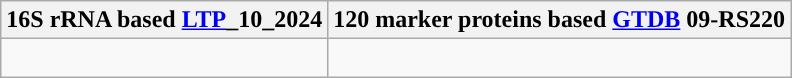<table class="wikitable">
<tr>
<th colspan=1>16S rRNA based <a href='#'>LTP</a>_10_2024</th>
<th colspan=1>120 marker proteins based <a href='#'>GTDB</a> 09-RS220</th>
</tr>
<tr>
<td style="vertical-align:top"><br></td>
<td><br></td>
</tr>
</table>
